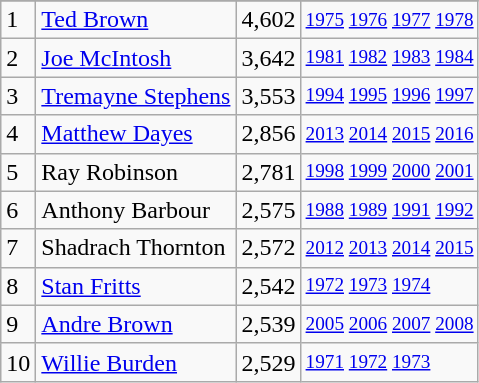<table class="wikitable">
<tr>
</tr>
<tr>
<td>1</td>
<td><a href='#'>Ted Brown</a></td>
<td>4,602</td>
<td style="font-size:80%;"><a href='#'>1975</a> <a href='#'>1976</a> <a href='#'>1977</a> <a href='#'>1978</a></td>
</tr>
<tr>
<td>2</td>
<td><a href='#'>Joe McIntosh</a></td>
<td>3,642</td>
<td style="font-size:80%;"><a href='#'>1981</a> <a href='#'>1982</a> <a href='#'>1983</a> <a href='#'>1984</a></td>
</tr>
<tr>
<td>3</td>
<td><a href='#'>Tremayne Stephens</a></td>
<td>3,553</td>
<td style="font-size:80%;"><a href='#'>1994</a> <a href='#'>1995</a> <a href='#'>1996</a> <a href='#'>1997</a></td>
</tr>
<tr>
<td>4</td>
<td><a href='#'>Matthew Dayes</a></td>
<td>2,856</td>
<td style="font-size:80%;"><a href='#'>2013</a> <a href='#'>2014</a> <a href='#'>2015</a> <a href='#'>2016</a></td>
</tr>
<tr>
<td>5</td>
<td>Ray Robinson</td>
<td>2,781</td>
<td style="font-size:80%;"><a href='#'>1998</a> <a href='#'>1999</a> <a href='#'>2000</a> <a href='#'>2001</a></td>
</tr>
<tr>
<td>6</td>
<td>Anthony Barbour</td>
<td>2,575</td>
<td style="font-size:80%;"><a href='#'>1988</a> <a href='#'>1989</a> <a href='#'>1991</a> <a href='#'>1992</a></td>
</tr>
<tr>
<td>7</td>
<td>Shadrach Thornton</td>
<td>2,572</td>
<td style="font-size:80%;"><a href='#'>2012</a> <a href='#'>2013</a> <a href='#'>2014</a> <a href='#'>2015</a></td>
</tr>
<tr>
<td>8</td>
<td><a href='#'>Stan Fritts</a></td>
<td>2,542</td>
<td style="font-size:80%;"><a href='#'>1972</a> <a href='#'>1973</a> <a href='#'>1974</a></td>
</tr>
<tr>
<td>9</td>
<td><a href='#'>Andre Brown</a></td>
<td>2,539</td>
<td style="font-size:80%;"><a href='#'>2005</a> <a href='#'>2006</a> <a href='#'>2007</a> <a href='#'>2008</a></td>
</tr>
<tr>
<td>10</td>
<td><a href='#'>Willie Burden</a></td>
<td>2,529</td>
<td style="font-size:80%;"><a href='#'>1971</a> <a href='#'>1972</a> <a href='#'>1973</a></td>
</tr>
</table>
